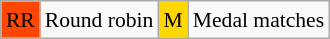<table class="wikitable" style="margin:0.5em auto; font-size:90%; line-height:1.25em;">
<tr>
<td bgcolor="#FF4703" align=center>RR</td>
<td>Round robin</td>
<td bgcolor="gold" align=center>M</td>
<td>Medal matches</td>
</tr>
</table>
